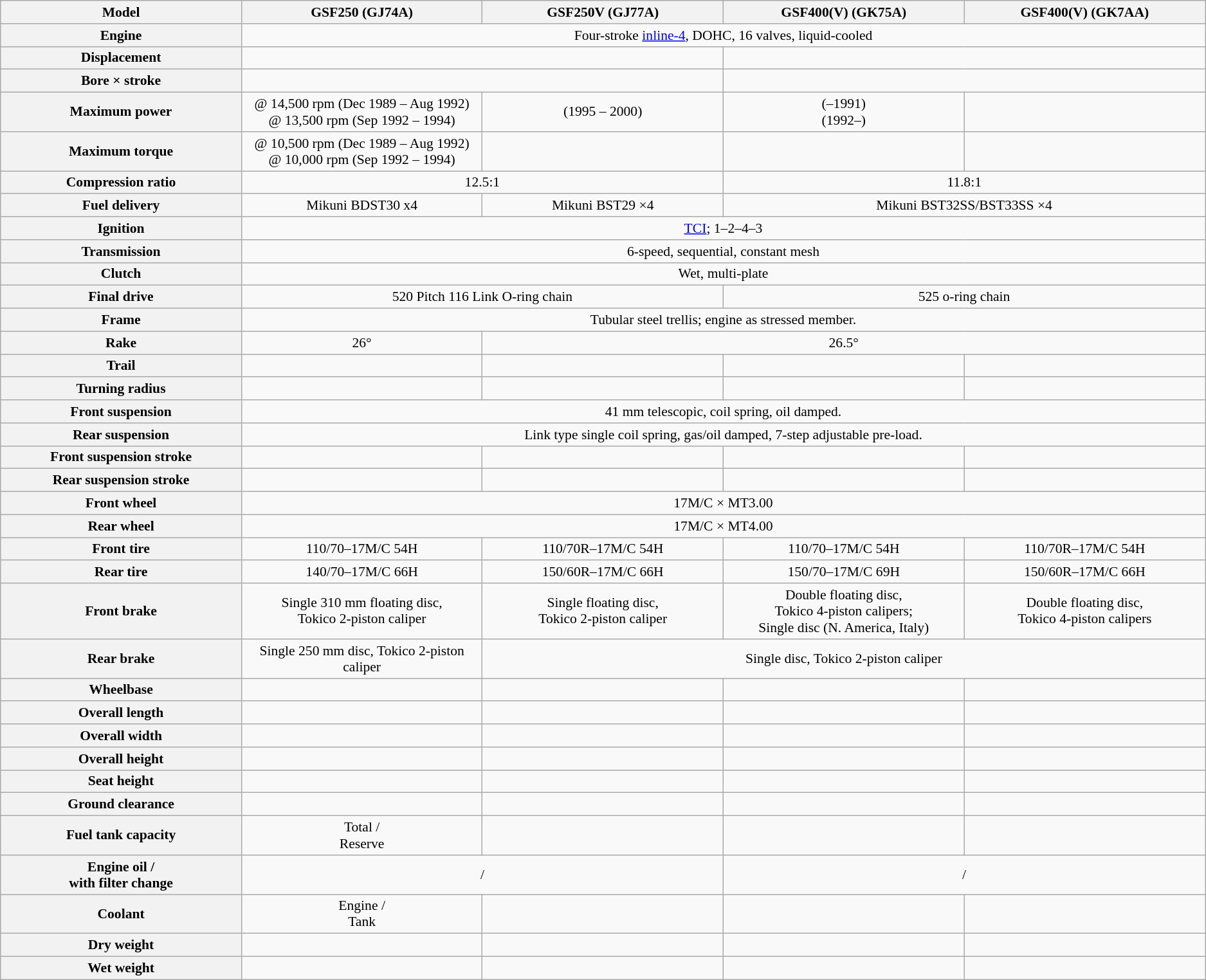<table class="wikitable" style="text-align:center; font-size:90%;">
<tr>
<th width="20%" >Model</th>
<th width="20%">GSF250 (GJ74A)</th>
<th width="20%">GSF250V (GJ77A)</th>
<th width="20%">GSF400(V) (GK75A)</th>
<th width="20%">GSF400(V) (GK7AA)</th>
</tr>
<tr>
<th>Engine</th>
<td colspan="4">Four-stroke <a href='#'>inline-4</a>, DOHC, 16 valves, liquid-cooled</td>
</tr>
<tr>
<th>Displacement</th>
<td colspan="2"></td>
<td colspan="2"></td>
</tr>
<tr>
<th>Bore × stroke</th>
<td colspan="2"></td>
<td colspan="2"></td>
</tr>
<tr>
<th>Maximum power</th>
<td> @ 14,500 rpm (Dec 1989 – Aug 1992)<br> @ 13,500 rpm (Sep 1992 – 1994)</td>
<td> (1995 – 2000)</td>
<td> (–1991)<br> (1992–)</td>
<td></td>
</tr>
<tr>
<th>Maximum torque</th>
<td> @ 10,500 rpm (Dec 1989 – Aug 1992)<br> @ 10,000 rpm (Sep 1992 – 1994)</td>
<td></td>
<td></td>
<td></td>
</tr>
<tr>
<th>Compression ratio</th>
<td colspan="2">12.5:1</td>
<td colspan="2">11.8:1</td>
</tr>
<tr>
<th>Fuel delivery</th>
<td>Mikuni BDST30 x4</td>
<td>Mikuni BST29 ×4</td>
<td colspan="2">Mikuni BST32SS/BST33SS ×4</td>
</tr>
<tr>
<th>Ignition</th>
<td colspan="4"><a href='#'>TCI</a>; 1–2–4–3</td>
</tr>
<tr>
<th>Transmission</th>
<td colspan="4">6-speed, sequential, constant mesh</td>
</tr>
<tr>
<th>Clutch</th>
<td colspan="4">Wet, multi-plate</td>
</tr>
<tr>
<th>Final drive</th>
<td colspan="2">520 Pitch 116 Link O-ring chain</td>
<td colspan="2">525 o-ring chain</td>
</tr>
<tr>
<th>Frame</th>
<td colspan="4">Tubular steel trellis; engine as stressed member.</td>
</tr>
<tr>
<th>Rake</th>
<td>26°</td>
<td colspan="3">26.5°</td>
</tr>
<tr>
<th>Trail</th>
<td></td>
<td></td>
<td></td>
<td></td>
</tr>
<tr>
<th>Turning radius</th>
<td></td>
<td></td>
<td></td>
<td></td>
</tr>
<tr>
<th>Front suspension</th>
<td colspan="4">41 mm telescopic, coil spring, oil damped.</td>
</tr>
<tr>
<th>Rear suspension</th>
<td colspan="4">Link type single coil spring, gas/oil damped, 7-step adjustable pre-load.</td>
</tr>
<tr>
<th>Front suspension stroke</th>
<td></td>
<td></td>
<td></td>
<td></td>
</tr>
<tr>
<th>Rear suspension stroke</th>
<td></td>
<td></td>
<td></td>
<td></td>
</tr>
<tr>
<th>Front wheel</th>
<td colspan="4">17M/C × MT3.00</td>
</tr>
<tr>
<th>Rear wheel</th>
<td colspan="4">17M/C × MT4.00</td>
</tr>
<tr>
<th>Front tire</th>
<td>110/70–17M/C 54H</td>
<td>110/70R–17M/C 54H</td>
<td>110/70–17M/C 54H</td>
<td>110/70R–17M/C 54H</td>
</tr>
<tr>
<th>Rear tire</th>
<td>140/70–17M/C 66H</td>
<td>150/60R–17M/C 66H</td>
<td>150/70–17M/C 69H</td>
<td>150/60R–17M/C 66H</td>
</tr>
<tr>
<th>Front brake</th>
<td>Single 310 mm floating disc,<br>Tokico 2-piston caliper</td>
<td>Single floating disc,<br>Tokico 2-piston caliper</td>
<td>Double floating disc,<br>Tokico 4-piston calipers;<br>Single disc (N. America, Italy)</td>
<td>Double floating disc,<br>Tokico 4-piston calipers</td>
</tr>
<tr>
<th>Rear brake</th>
<td>Single 250 mm disc, Tokico 2-piston caliper</td>
<td colspan="3">Single disc, Tokico 2-piston caliper</td>
</tr>
<tr>
<th>Wheelbase</th>
<td></td>
<td></td>
<td></td>
<td></td>
</tr>
<tr>
<th>Overall length</th>
<td></td>
<td></td>
<td><br></td>
<td></td>
</tr>
<tr>
<th>Overall width</th>
<td></td>
<td></td>
<td></td>
<td></td>
</tr>
<tr>
<th>Overall height</th>
<td></td>
<td></td>
<td></td>
<td></td>
</tr>
<tr>
<th>Seat height</th>
<td></td>
<td></td>
<td></td>
<td></td>
</tr>
<tr>
<th>Ground clearance</th>
<td></td>
<td></td>
<td></td>
<td></td>
</tr>
<tr>
<th>Fuel tank capacity</th>
<td>Total  /<br> Reserve </td>
<td></td>
<td><br></td>
<td></td>
</tr>
<tr>
<th>Engine oil /<br>with filter change</th>
<td colspan="2"> /<br></td>
<td colspan="2"> /<br></td>
</tr>
<tr>
<th>Coolant</th>
<td>Engine  /<br> Tank </td>
<td></td>
<td></td>
<td></td>
</tr>
<tr>
<th>Dry weight</th>
<td></td>
<td></td>
<td></td>
<td></td>
</tr>
<tr>
<th>Wet weight</th>
<td></td>
<td></td>
<td></td>
<td></td>
</tr>
</table>
